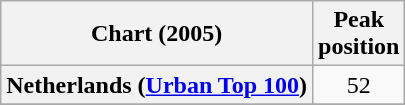<table class="wikitable sortable plainrowheaders" style="text-align:center">
<tr>
<th scope="col">Chart (2005)</th>
<th scope="col">Peak<br>position</th>
</tr>
<tr>
<th scope="row">Netherlands (<a href='#'>Urban Top 100</a>)</th>
<td>52</td>
</tr>
<tr>
</tr>
<tr>
</tr>
<tr>
</tr>
</table>
